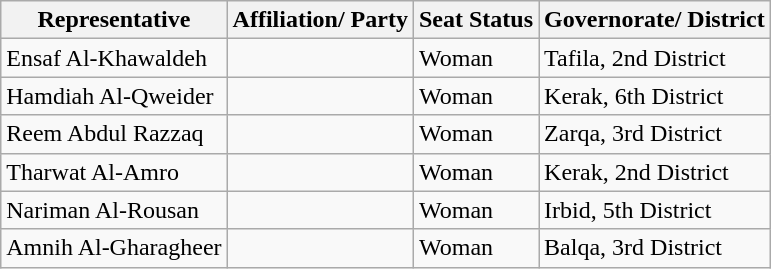<table class="wikitable">
<tr>
<th>Representative</th>
<th>Affiliation/ Party</th>
<th>Seat Status</th>
<th>Governorate/ District</th>
</tr>
<tr>
<td>Ensaf Al-Khawaldeh</td>
<td></td>
<td>Woman</td>
<td>Tafila, 2nd District</td>
</tr>
<tr>
<td>Hamdiah Al-Qweider</td>
<td></td>
<td>Woman</td>
<td>Kerak, 6th District</td>
</tr>
<tr>
<td>Reem Abdul Razzaq</td>
<td></td>
<td>Woman</td>
<td>Zarqa, 3rd District</td>
</tr>
<tr>
<td>Tharwat Al-Amro</td>
<td></td>
<td>Woman</td>
<td>Kerak, 2nd District</td>
</tr>
<tr>
<td>Nariman Al-Rousan</td>
<td></td>
<td>Woman</td>
<td>Irbid, 5th District</td>
</tr>
<tr>
<td>Amnih Al-Gharagheer</td>
<td></td>
<td>Woman</td>
<td>Balqa, 3rd District</td>
</tr>
</table>
